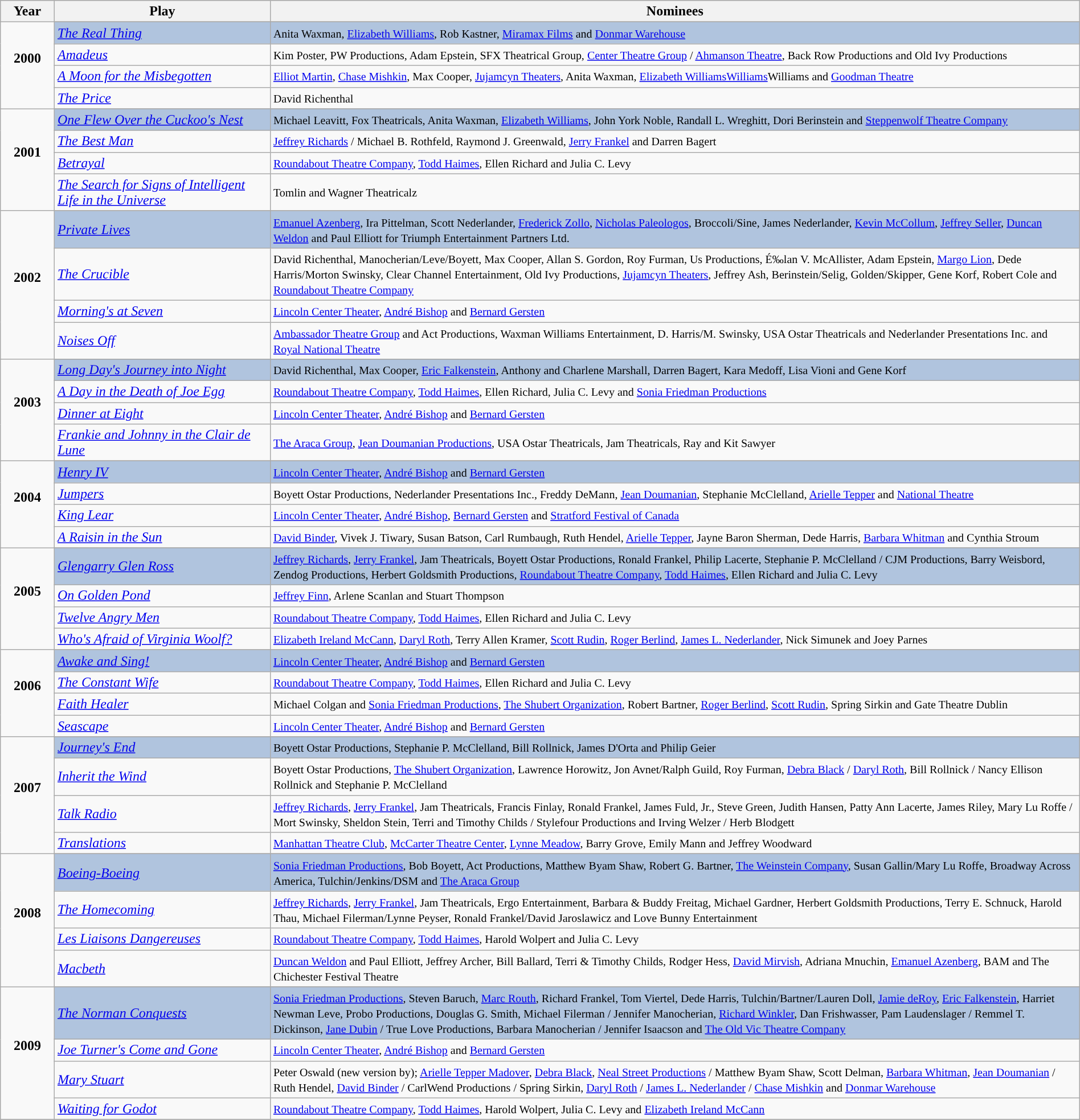<table class="wikitable" style="width:100%;">
<tr style="background:#bebebe;">
<th style="width:5%;">Year</th>
<th style="width:20%;">Play</th>
<th style="width:75%;">Nominees</th>
</tr>
<tr>
<td rowspan="5" align="center"><strong>2000</strong><br><br></td>
</tr>
<tr style="background:#B0C4DE">
<td><em><a href='#'>The Real Thing</a></em></td>
<td><small>Anita Waxman, <a href='#'>Elizabeth Williams</a>, Rob Kastner, <a href='#'>Miramax Films</a> and <a href='#'>Donmar Warehouse</a></small></td>
</tr>
<tr>
<td><em><a href='#'>Amadeus</a></em></td>
<td><small>Kim Poster, PW Productions, Adam Epstein, SFX Theatrical Group, <a href='#'>Center Theatre Group</a> / <a href='#'>Ahmanson Theatre</a>, Back Row Productions and Old Ivy Productions</small></td>
</tr>
<tr>
<td><em><a href='#'>A Moon for the Misbegotten</a></em></td>
<td><small><a href='#'>Elliot Martin</a>, <a href='#'>Chase Mishkin</a>, Max Cooper, <a href='#'>Jujamcyn Theaters</a>, Anita Waxman, <a href='#'>Elizabeth WilliamsWilliams</a>Williams and <a href='#'>Goodman Theatre</a></small></td>
</tr>
<tr>
<td><em><a href='#'>The Price</a></em></td>
<td><small>David Richenthal</small></td>
</tr>
<tr>
<td rowspan="5" align="center"><strong>2001</strong><br><br></td>
</tr>
<tr style="background:#B0C4DE">
<td><em><a href='#'>One Flew Over the Cuckoo's Nest</a></em></td>
<td><small>Michael Leavitt, Fox Theatricals, Anita Waxman, <a href='#'>Elizabeth Williams</a>, John York Noble, Randall L. Wreghitt, Dori Berinstein and <a href='#'>Steppenwolf Theatre Company</a></small></td>
</tr>
<tr>
<td><em><a href='#'>The Best Man</a></em></td>
<td><small><a href='#'>Jeffrey Richards</a> / Michael B. Rothfeld, Raymond J. Greenwald, <a href='#'>Jerry Frankel</a> and Darren Bagert</small></td>
</tr>
<tr>
<td><em><a href='#'>Betrayal</a></em></td>
<td><small><a href='#'>Roundabout Theatre Company</a>, <a href='#'>Todd Haimes</a>, Ellen Richard and Julia C. Levy</small></td>
</tr>
<tr>
<td><em><a href='#'>The Search for Signs of Intelligent Life in the Universe</a></em></td>
<td><small>Tomlin and Wagner Theatricalz</small></td>
</tr>
<tr>
<td rowspan="5" align="center"><strong>2002</strong><br><br></td>
</tr>
<tr style="background:#B0C4DE">
<td><em><a href='#'>Private Lives</a></em></td>
<td><small><a href='#'>Emanuel Azenberg</a>, Ira Pittelman, Scott Nederlander, <a href='#'>Frederick Zollo</a>, <a href='#'>Nicholas Paleologos</a>, Broccoli/Sine, James Nederlander, <a href='#'>Kevin McCollum</a>, <a href='#'>Jeffrey Seller</a>, <a href='#'>Duncan Weldon</a> and Paul Elliott for Triumph Entertainment Partners Ltd.</small></td>
</tr>
<tr>
<td><em><a href='#'>The Crucible</a></em></td>
<td><small>David Richenthal, Manocherian/Leve/Boyett, Max Cooper, Allan S. Gordon, Roy Furman, Us Productions, É‰lan V. McAllister, Adam Epstein, <a href='#'>Margo Lion</a>, Dede Harris/Morton Swinsky, Clear Channel Entertainment, Old Ivy Productions, <a href='#'>Jujamcyn Theaters</a>, Jeffrey Ash, Berinstein/Selig, Golden/Skipper, Gene Korf, Robert Cole and <a href='#'>Roundabout Theatre Company</a></small></td>
</tr>
<tr>
<td><em><a href='#'>Morning's at Seven</a></em></td>
<td><small><a href='#'>Lincoln Center Theater</a>, <a href='#'>André Bishop</a> and <a href='#'>Bernard Gersten</a></small></td>
</tr>
<tr>
<td><em><a href='#'>Noises Off</a></em></td>
<td><small><a href='#'>Ambassador Theatre Group</a> and Act Productions, Waxman Williams Entertainment, D. Harris/M. Swinsky, USA Ostar Theatricals and Nederlander Presentations Inc. and <a href='#'>Royal National Theatre</a></small></td>
</tr>
<tr>
<td rowspan="5" align="center"><strong>2003</strong><br><br></td>
</tr>
<tr style="background:#B0C4DE">
<td><em><a href='#'>Long Day's Journey into Night</a></em></td>
<td><small>David Richenthal, Max Cooper, <a href='#'>Eric Falkenstein</a>, Anthony and Charlene Marshall, Darren Bagert, Kara Medoff, Lisa Vioni and Gene Korf</small></td>
</tr>
<tr>
<td><em><a href='#'>A Day in the Death of Joe Egg</a></em></td>
<td><small><a href='#'>Roundabout Theatre Company</a>, <a href='#'>Todd Haimes</a>, Ellen Richard, Julia C. Levy and <a href='#'>Sonia Friedman Productions</a></small></td>
</tr>
<tr>
<td><em><a href='#'>Dinner at Eight</a></em></td>
<td><small><a href='#'>Lincoln Center Theater</a>, <a href='#'>André Bishop</a> and <a href='#'>Bernard Gersten</a></small></td>
</tr>
<tr>
<td><em><a href='#'>Frankie and Johnny in the Clair de Lune</a></em></td>
<td><small><a href='#'>The Araca Group</a>, <a href='#'>Jean Doumanian Productions</a>, USA Ostar Theatricals, Jam Theatricals, Ray and Kit Sawyer</small></td>
</tr>
<tr>
<td rowspan="5" align="center"><strong>2004</strong><br><br></td>
</tr>
<tr style="background:#B0C4DE">
<td><em><a href='#'>Henry IV</a></em></td>
<td><small><a href='#'>Lincoln Center Theater</a>, <a href='#'>André Bishop</a> and <a href='#'>Bernard Gersten</a></small></td>
</tr>
<tr>
<td><em><a href='#'>Jumpers</a></em></td>
<td><small>Boyett Ostar Productions, Nederlander Presentations Inc., Freddy DeMann, <a href='#'>Jean Doumanian</a>, Stephanie McClelland, <a href='#'>Arielle Tepper</a> and <a href='#'>National Theatre</a></small></td>
</tr>
<tr>
<td><em><a href='#'>King Lear</a></em></td>
<td><small><a href='#'>Lincoln Center Theater</a>, <a href='#'>André Bishop</a>, <a href='#'>Bernard Gersten</a> and <a href='#'>Stratford Festival of Canada</a></small></td>
</tr>
<tr>
<td><em><a href='#'>A Raisin in the Sun</a></em></td>
<td><small><a href='#'>David Binder</a>, Vivek J. Tiwary, Susan Batson, Carl Rumbaugh, Ruth Hendel, <a href='#'>Arielle Tepper</a>, Jayne Baron Sherman, Dede Harris, <a href='#'>Barbara Whitman</a> and Cynthia Stroum</small></td>
</tr>
<tr>
<td rowspan="5" align="center"><strong>2005</strong><br><br></td>
</tr>
<tr style="background:#B0C4DE">
<td><em><a href='#'>Glengarry Glen Ross</a></em></td>
<td><small><a href='#'>Jeffrey Richards</a>, <a href='#'>Jerry Frankel</a>, Jam Theatricals, Boyett Ostar Productions, Ronald Frankel, Philip Lacerte, Stephanie P. McClelland / CJM Productions, Barry Weisbord, Zendog Productions, Herbert Goldsmith Productions, <a href='#'>Roundabout Theatre Company</a>, <a href='#'>Todd Haimes</a>, Ellen Richard and Julia C. Levy</small></td>
</tr>
<tr>
<td><em><a href='#'>On Golden Pond</a></em></td>
<td><small><a href='#'>Jeffrey Finn</a>, Arlene Scanlan and Stuart Thompson</small></td>
</tr>
<tr>
<td><em><a href='#'>Twelve Angry Men</a></em></td>
<td><small><a href='#'>Roundabout Theatre Company</a>, <a href='#'>Todd Haimes</a>, Ellen Richard and Julia C. Levy</small></td>
</tr>
<tr>
<td><em><a href='#'>Who's Afraid of Virginia Woolf?</a></em></td>
<td><small><a href='#'>Elizabeth Ireland McCann</a>, <a href='#'>Daryl Roth</a>, Terry Allen Kramer, <a href='#'>Scott Rudin</a>, <a href='#'>Roger Berlind</a>, <a href='#'>James L. Nederlander</a>, Nick Simunek and Joey Parnes</small></td>
</tr>
<tr>
<td rowspan="5" align="center"><strong>2006</strong><br><br></td>
</tr>
<tr style="background:#B0C4DE">
<td><em><a href='#'>Awake and Sing!</a></em></td>
<td><small><a href='#'>Lincoln Center Theater</a>, <a href='#'>André Bishop</a> and <a href='#'>Bernard Gersten</a></small></td>
</tr>
<tr>
<td><em><a href='#'>The Constant Wife</a></em></td>
<td><small><a href='#'>Roundabout Theatre Company</a>, <a href='#'>Todd Haimes</a>, Ellen Richard and Julia C. Levy</small></td>
</tr>
<tr>
<td><em><a href='#'>Faith Healer</a></em></td>
<td><small>Michael Colgan and <a href='#'>Sonia Friedman Productions</a>, <a href='#'>The Shubert Organization</a>, Robert Bartner, <a href='#'>Roger Berlind</a>, <a href='#'>Scott Rudin</a>, Spring Sirkin and Gate Theatre Dublin</small></td>
</tr>
<tr>
<td><em><a href='#'>Seascape</a></em></td>
<td><small><a href='#'>Lincoln Center Theater</a>, <a href='#'>André Bishop</a> and <a href='#'>Bernard Gersten</a></small></td>
</tr>
<tr>
<td rowspan="5" align="center"><strong>2007</strong><br><br></td>
</tr>
<tr style="background:#B0C4DE">
<td><em><a href='#'>Journey's End</a></em></td>
<td><small>Boyett Ostar Productions, Stephanie P. McClelland, Bill Rollnick, James D'Orta and Philip Geier</small></td>
</tr>
<tr>
<td><em><a href='#'>Inherit the Wind</a></em></td>
<td><small>Boyett Ostar Productions, <a href='#'>The Shubert Organization</a>, Lawrence Horowitz, Jon Avnet/Ralph Guild, Roy Furman, <a href='#'>Debra Black</a> / <a href='#'>Daryl Roth</a>, Bill Rollnick / Nancy Ellison Rollnick and Stephanie P. McClelland</small></td>
</tr>
<tr>
<td><em><a href='#'>Talk Radio</a></em></td>
<td><small><a href='#'>Jeffrey Richards</a>, <a href='#'>Jerry Frankel</a>, Jam Theatricals, Francis Finlay, Ronald Frankel, James Fuld, Jr., Steve Green, Judith Hansen, Patty Ann Lacerte, James Riley, Mary Lu Roffe / Mort Swinsky, Sheldon Stein, Terri and Timothy Childs / Stylefour Productions and Irving Welzer / Herb Blodgett</small></td>
</tr>
<tr>
<td><em><a href='#'>Translations</a></em></td>
<td><small><a href='#'>Manhattan Theatre Club</a>, <a href='#'>McCarter Theatre Center</a>, <a href='#'>Lynne Meadow</a>, Barry Grove, Emily Mann and Jeffrey Woodward</small></td>
</tr>
<tr>
<td rowspan="5" align="center"><strong>2008</strong><br><br></td>
</tr>
<tr style="background:#B0C4DE">
<td><em><a href='#'>Boeing-Boeing</a></em></td>
<td><small><a href='#'>Sonia Friedman Productions</a>, Bob Boyett, Act Productions, Matthew Byam Shaw, Robert G. Bartner, <a href='#'>The Weinstein Company</a>, Susan Gallin/Mary Lu Roffe, Broadway Across America, Tulchin/Jenkins/DSM and <a href='#'>The Araca Group</a></small></td>
</tr>
<tr>
<td><em><a href='#'>The Homecoming</a></em></td>
<td><small><a href='#'>Jeffrey Richards</a>, <a href='#'>Jerry Frankel</a>, Jam Theatricals, Ergo Entertainment, Barbara & Buddy Freitag, Michael Gardner, Herbert Goldsmith Productions, Terry E. Schnuck, Harold Thau, Michael Filerman/Lynne Peyser, Ronald Frankel/David Jaroslawicz and Love Bunny Entertainment</small></td>
</tr>
<tr>
<td><em><a href='#'>Les Liaisons Dangereuses</a></em></td>
<td><small><a href='#'>Roundabout Theatre Company</a>, <a href='#'>Todd Haimes</a>, Harold Wolpert and Julia C. Levy</small></td>
</tr>
<tr>
<td><em><a href='#'>Macbeth</a></em></td>
<td><small><a href='#'>Duncan Weldon</a> and Paul Elliott, Jeffrey Archer, Bill Ballard, Terri & Timothy Childs, Rodger Hess, <a href='#'>David Mirvish</a>, Adriana Mnuchin, <a href='#'>Emanuel Azenberg</a>, BAM and The Chichester Festival Theatre</small></td>
</tr>
<tr>
<td rowspan="5" align="center"><strong>2009</strong><br><br></td>
</tr>
<tr style="background:#B0C4DE">
<td><em><a href='#'>The Norman Conquests</a></em></td>
<td><small><a href='#'>Sonia Friedman Productions</a>, Steven Baruch, <a href='#'>Marc Routh</a>, Richard Frankel, Tom Viertel, Dede Harris, Tulchin/Bartner/Lauren Doll, <a href='#'>Jamie deRoy</a>, <a href='#'>Eric Falkenstein</a>, Harriet Newman Leve, Probo Productions, Douglas G. Smith, Michael Filerman / Jennifer Manocherian, <a href='#'>Richard Winkler</a>, Dan Frishwasser, Pam Laudenslager / Remmel T. Dickinson, <a href='#'>Jane Dubin</a> / True Love Productions, Barbara Manocherian / Jennifer Isaacson and <a href='#'>The Old Vic Theatre Company</a></small></td>
</tr>
<tr>
<td><em><a href='#'>Joe Turner's Come and Gone</a></em></td>
<td><small><a href='#'>Lincoln Center Theater</a>, <a href='#'>André Bishop</a> and <a href='#'>Bernard Gersten</a></small></td>
</tr>
<tr>
<td><em><a href='#'>Mary Stuart</a></em></td>
<td><small>Peter Oswald (new version by); <a href='#'>Arielle Tepper Madover</a>, <a href='#'>Debra Black</a>, <a href='#'>Neal Street Productions</a> / Matthew Byam Shaw, Scott Delman, <a href='#'>Barbara Whitman</a>, <a href='#'>Jean Doumanian</a> / Ruth Hendel, <a href='#'>David Binder</a> / CarlWend Productions / Spring Sirkin, <a href='#'>Daryl Roth</a> / <a href='#'>James L. Nederlander</a> / <a href='#'>Chase Mishkin</a> and <a href='#'>Donmar Warehouse</a></small></td>
</tr>
<tr>
<td><em><a href='#'>Waiting for Godot</a></em></td>
<td><small><a href='#'>Roundabout Theatre Company</a>, <a href='#'>Todd Haimes</a>, Harold Wolpert, Julia C. Levy and <a href='#'>Elizabeth Ireland McCann</a></small></td>
</tr>
<tr>
</tr>
</table>
